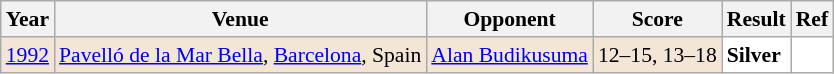<table class="sortable wikitable" style="font-size: 90%;">
<tr>
<th>Year</th>
<th>Venue</th>
<th>Opponent</th>
<th>Score</th>
<th>Result</th>
<th>Ref</th>
</tr>
<tr style="background:#F3E6D7">
<td align="center"><a href='#'>1992</a></td>
<td align="left"><a href='#'>Pavelló de la Mar Bella</a>, <a href='#'>Barcelona</a>, Spain</td>
<td align="left"> <a href='#'>Alan Budikusuma</a></td>
<td align="left">12–15, 13–18</td>
<td style="text-align:left; background:white"> <strong>Silver</strong></td>
<td style="text-align:center; background:white"></td>
</tr>
</table>
